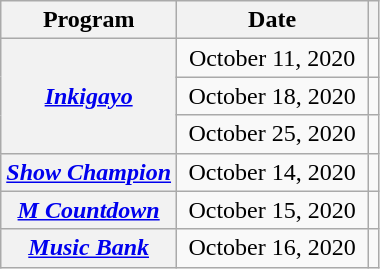<table class="sortable wikitable plainrowheaders" style="text-align:center;">
<tr>
<th>Program</th>
<th width="120">Date</th>
<th class="unsortable"></th>
</tr>
<tr>
<th rowspan="3" scope="row"><em><a href='#'>Inkigayo</a></em></th>
<td>October 11, 2020</td>
<td></td>
</tr>
<tr>
<td>October 18, 2020</td>
<td></td>
</tr>
<tr>
<td>October 25, 2020</td>
<td></td>
</tr>
<tr>
<th scope="row"><em><a href='#'>Show Champion</a></em></th>
<td>October 14, 2020</td>
<td></td>
</tr>
<tr>
<th scope="row"><em><a href='#'>M Countdown</a></em></th>
<td>October 15, 2020</td>
<td></td>
</tr>
<tr>
<th scope="row"><em><a href='#'>Music Bank</a></em></th>
<td>October 16, 2020</td>
<td></td>
</tr>
</table>
